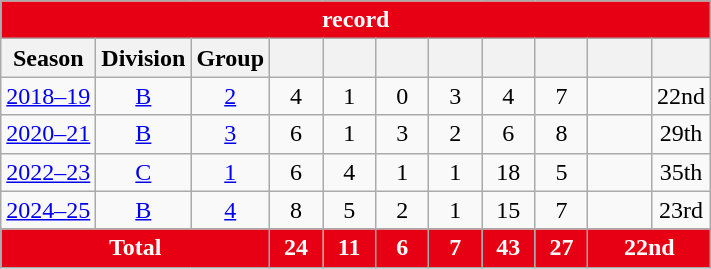<table class="wikitable" style="text-align:center">
<tr>
<th style="width:50px;background:#E70013;color:#FFFFFF" colspan=11><a href='#'></a> record</th>
</tr>
<tr>
<th>Season</th>
<th>Division</th>
<th>Group</th>
<th width=28></th>
<th width=28></th>
<th width=28></th>
<th width=28></th>
<th width=28></th>
<th width=28></th>
<th width=35></th>
<th width=28></th>
</tr>
<tr>
<td><a href='#'>2018–19</a></td>
<td><a href='#'>B</a></td>
<td><a href='#'>2</a></td>
<td>4</td>
<td>1</td>
<td>0</td>
<td>3</td>
<td>4</td>
<td>7</td>
<td></td>
<td>22nd</td>
</tr>
<tr>
<td><a href='#'>2020–21</a></td>
<td><a href='#'>B</a></td>
<td><a href='#'>3</a></td>
<td>6</td>
<td>1</td>
<td>3</td>
<td>2</td>
<td>6</td>
<td>8</td>
<td></td>
<td>29th</td>
</tr>
<tr>
<td><a href='#'>2022–23</a></td>
<td><a href='#'>C</a></td>
<td><a href='#'>1</a></td>
<td>6</td>
<td>4</td>
<td>1</td>
<td>1</td>
<td>18</td>
<td>5</td>
<td></td>
<td>35th</td>
</tr>
<tr>
<td><a href='#'>2024–25</a></td>
<td><a href='#'>B</a></td>
<td><a href='#'>4</a></td>
<td>8</td>
<td>5</td>
<td>2</td>
<td>1</td>
<td>15</td>
<td>7</td>
<td></td>
<td>23rd</td>
</tr>
<tr>
<th style="background:#E70013;color:#FFFFFF" colspan=3 rowspan=1>Total</th>
<th style="background:#E70013;color:#FFFFFF">24</th>
<th style="background:#E70013;color:#FFFFFF">11</th>
<th style="background:#E70013;color:#FFFFFF">6</th>
<th style="background:#E70013;color:#FFFFFF">7</th>
<th style="background:#E70013;color:#FFFFFF">43</th>
<th style="background:#E70013;color:#FFFFFF">27</th>
<th style="background:#E70013;color:#FFFFFF" colspan=2>22nd</th>
</tr>
</table>
